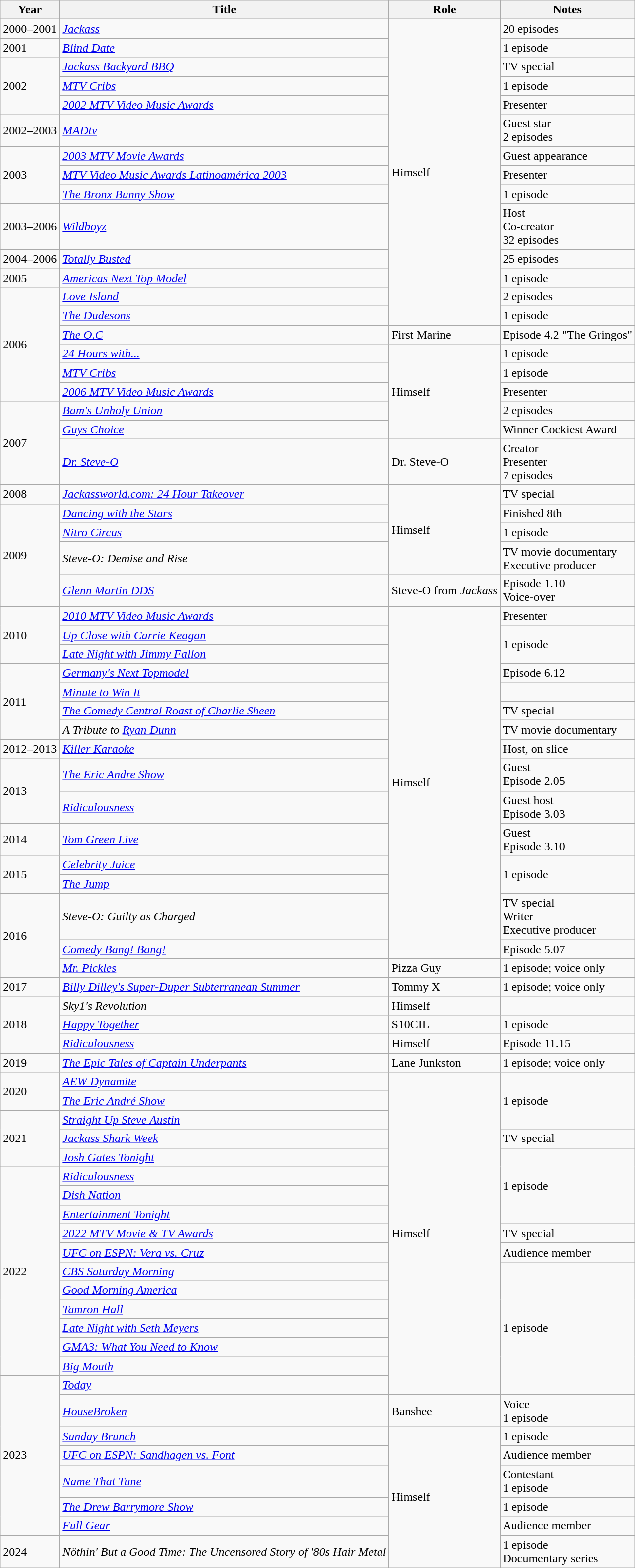<table class="wikitable">
<tr>
<th>Year</th>
<th>Title</th>
<th>Role</th>
<th>Notes</th>
</tr>
<tr>
<td>2000–2001</td>
<td><em><a href='#'>Jackass</a></em></td>
<td rowspan="14">Himself</td>
<td>20 episodes</td>
</tr>
<tr>
<td>2001</td>
<td><em><a href='#'>Blind Date</a></em></td>
<td>1 episode</td>
</tr>
<tr>
<td rowspan="3">2002</td>
<td><em><a href='#'>Jackass Backyard BBQ</a></em></td>
<td>TV special</td>
</tr>
<tr>
<td><em><a href='#'>MTV Cribs</a></em></td>
<td>1 episode</td>
</tr>
<tr>
<td><em><a href='#'>2002 MTV Video Music Awards</a></em></td>
<td>Presenter</td>
</tr>
<tr>
<td>2002–2003</td>
<td><em><a href='#'>MADtv</a></em></td>
<td>Guest star<br>2 episodes</td>
</tr>
<tr>
<td rowspan="3">2003</td>
<td><em><a href='#'>2003 MTV Movie Awards</a></em></td>
<td>Guest appearance</td>
</tr>
<tr>
<td><em><a href='#'>MTV Video Music Awards Latinoamérica 2003</a></em></td>
<td>Presenter</td>
</tr>
<tr>
<td><em><a href='#'>The Bronx Bunny Show</a></em></td>
<td>1 episode</td>
</tr>
<tr>
<td>2003–2006</td>
<td><em><a href='#'>Wildboyz</a></em></td>
<td>Host<br>Co-creator<br>32 episodes</td>
</tr>
<tr>
<td>2004–2006</td>
<td><em><a href='#'>Totally Busted</a></em></td>
<td>25 episodes</td>
</tr>
<tr>
<td>2005</td>
<td><em><a href='#'>Americas Next Top Model</a></em></td>
<td>1 episode</td>
</tr>
<tr>
<td rowspan=6>2006</td>
<td><em><a href='#'>Love Island</a></em></td>
<td>2 episodes</td>
</tr>
<tr>
<td><em><a href='#'>The Dudesons</a></em></td>
<td>1 episode</td>
</tr>
<tr>
<td><em><a href='#'>The O.C</a></em></td>
<td>First Marine</td>
<td>Episode 4.2 "The Gringos"</td>
</tr>
<tr>
<td><em><a href='#'>24 Hours with...</a></em></td>
<td rowspan=5>Himself</td>
<td>1 episode</td>
</tr>
<tr>
<td><em><a href='#'>MTV Cribs</a></em></td>
<td>1 episode</td>
</tr>
<tr>
<td><em><a href='#'>2006 MTV Video Music Awards</a></em></td>
<td>Presenter</td>
</tr>
<tr>
<td rowspan=3>2007</td>
<td><em><a href='#'>Bam's Unholy Union</a></em></td>
<td>2 episodes</td>
</tr>
<tr>
<td><em><a href='#'>Guys Choice</a></em></td>
<td>Winner Cockiest Award</td>
</tr>
<tr>
<td><em><a href='#'>Dr. Steve-O</a></em></td>
<td>Dr. Steve-O</td>
<td>Creator<br>Presenter<br>7 episodes</td>
</tr>
<tr>
<td>2008</td>
<td><em><a href='#'>Jackassworld.com: 24 Hour Takeover</a></em></td>
<td rowspan=4>Himself</td>
<td>TV special</td>
</tr>
<tr>
<td rowspan=4>2009</td>
<td><em><a href='#'>Dancing with the Stars</a></em></td>
<td>Finished 8th</td>
</tr>
<tr>
<td><em><a href='#'>Nitro Circus</a></em></td>
<td>1 episode</td>
</tr>
<tr>
<td><em>Steve-O: Demise and Rise</em></td>
<td>TV movie documentary<br>Executive producer</td>
</tr>
<tr>
<td><em><a href='#'>Glenn Martin DDS</a></em></td>
<td>Steve-O from <em>Jackass</em></td>
<td>Episode 1.10<br>Voice-over</td>
</tr>
<tr>
<td rowspan=3>2010</td>
<td><em><a href='#'>2010 MTV Video Music Awards</a></em></td>
<td rowspan="15">Himself</td>
<td>Presenter</td>
</tr>
<tr>
<td><em><a href='#'>Up Close with Carrie Keagan</a></em></td>
<td rowspan="2">1 episode</td>
</tr>
<tr>
<td><em><a href='#'>Late Night with Jimmy Fallon</a></em></td>
</tr>
<tr>
<td rowspan=4>2011</td>
<td><em><a href='#'>Germany's Next Topmodel</a></em></td>
<td>Episode 6.12</td>
</tr>
<tr>
<td><em><a href='#'>Minute to Win It</a></em></td>
<td></td>
</tr>
<tr>
<td><em><a href='#'>The Comedy Central Roast of Charlie Sheen</a></em></td>
<td>TV special</td>
</tr>
<tr>
<td><em>A Tribute to <a href='#'>Ryan Dunn</a></em></td>
<td>TV movie documentary</td>
</tr>
<tr>
<td>2012–2013</td>
<td><em><a href='#'>Killer Karaoke</a></em></td>
<td>Host, on slice</td>
</tr>
<tr>
<td rowspan=2>2013</td>
<td><em><a href='#'>The Eric Andre Show</a></em></td>
<td>Guest<br>Episode 2.05</td>
</tr>
<tr>
<td><em><a href='#'>Ridiculousness</a></em></td>
<td>Guest host<br>Episode 3.03</td>
</tr>
<tr>
<td>2014</td>
<td><em><a href='#'>Tom Green Live</a></em></td>
<td>Guest<br>Episode 3.10</td>
</tr>
<tr>
<td rowspan=2>2015</td>
<td><em><a href='#'>Celebrity Juice</a></em></td>
<td rowspan="2">1 episode</td>
</tr>
<tr>
<td><em><a href='#'>The Jump</a></em></td>
</tr>
<tr>
<td rowspan=3>2016</td>
<td><em>Steve-O: Guilty as Charged</em></td>
<td>TV special<br>Writer<br>Executive producer</td>
</tr>
<tr>
<td><em><a href='#'>Comedy Bang! Bang!</a></em></td>
<td>Episode 5.07</td>
</tr>
<tr>
<td><em><a href='#'>Mr. Pickles</a></em></td>
<td>Pizza Guy</td>
<td>1 episode; voice only</td>
</tr>
<tr>
<td>2017</td>
<td><em><a href='#'>Billy Dilley's Super-Duper Subterranean Summer</a></em></td>
<td>Tommy X</td>
<td>1 episode; voice only</td>
</tr>
<tr>
<td rowspan="3">2018</td>
<td><em>Sky1's Revolution</em></td>
<td>Himself</td>
<td></td>
</tr>
<tr>
<td><em><a href='#'>Happy Together</a></em></td>
<td>S10CIL</td>
<td>1 episode</td>
</tr>
<tr>
<td><em><a href='#'>Ridiculousness</a></em></td>
<td>Himself</td>
<td>Episode 11.15</td>
</tr>
<tr>
<td>2019</td>
<td><em><a href='#'>The Epic Tales of Captain Underpants</a></em></td>
<td>Lane Junkston</td>
<td>1 episode; voice only</td>
</tr>
<tr>
<td rowspan="2">2020</td>
<td><em><a href='#'>AEW Dynamite</a></em></td>
<td rowspan="17">Himself</td>
<td rowspan="3">1 episode</td>
</tr>
<tr>
<td><em><a href='#'>The Eric André Show</a></em></td>
</tr>
<tr>
<td rowspan="3">2021</td>
<td><em><a href='#'>Straight Up Steve Austin</a></em></td>
</tr>
<tr>
<td><em><a href='#'>Jackass Shark Week</a></em></td>
<td>TV special</td>
</tr>
<tr>
<td><em><a href='#'>Josh Gates Tonight</a></em></td>
<td rowspan="4">1 episode</td>
</tr>
<tr>
<td rowspan="11">2022</td>
<td><em><a href='#'>Ridiculousness</a></em></td>
</tr>
<tr>
<td><em><a href='#'>Dish Nation</a></em></td>
</tr>
<tr>
<td><em><a href='#'>Entertainment Tonight</a></em></td>
</tr>
<tr>
<td><em><a href='#'>2022 MTV Movie & TV Awards</a></em></td>
<td>TV special</td>
</tr>
<tr>
<td><em><a href='#'>UFC on ESPN: Vera vs. Cruz</a></em></td>
<td>Audience member</td>
</tr>
<tr>
<td><em><a href='#'>CBS Saturday Morning</a></em></td>
<td rowspan="7">1 episode</td>
</tr>
<tr>
<td><em><a href='#'>Good Morning America</a></em></td>
</tr>
<tr>
<td><em><a href='#'>Tamron Hall</a></em></td>
</tr>
<tr>
<td><em><a href='#'>Late Night with Seth Meyers</a></em></td>
</tr>
<tr>
<td><em><a href='#'>GMA3: What You Need to Know</a></em></td>
</tr>
<tr>
<td><em><a href='#'>Big Mouth</a> </em></td>
</tr>
<tr>
<td rowspan="7">2023</td>
<td><em><a href='#'>Today</a></em></td>
</tr>
<tr>
<td><em><a href='#'>HouseBroken</a></em></td>
<td>Banshee</td>
<td>Voice<br>1 episode</td>
</tr>
<tr>
<td><em><a href='#'>Sunday Brunch</a></em></td>
<td rowspan="6">Himself</td>
<td>1 episode</td>
</tr>
<tr>
<td><em><a href='#'>UFC on ESPN: Sandhagen vs. Font</a></em></td>
<td>Audience member</td>
</tr>
<tr>
<td><em><a href='#'>Name That Tune</a></em></td>
<td>Contestant<br>1 episode</td>
</tr>
<tr>
<td><em><a href='#'>The Drew Barrymore Show</a></em></td>
<td>1 episode</td>
</tr>
<tr>
<td><em><a href='#'>Full Gear</a></em></td>
<td>Audience member</td>
</tr>
<tr>
<td>2024</td>
<td><em>Nöthin' But a Good Time: The Uncensored Story of '80s Hair Metal</em></td>
<td>1 episode<br>Documentary series</td>
</tr>
</table>
